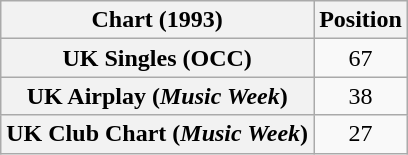<table class="wikitable plainrowheaders" style="text-align:center">
<tr>
<th>Chart (1993)</th>
<th>Position</th>
</tr>
<tr>
<th scope="row">UK Singles (OCC)</th>
<td>67</td>
</tr>
<tr>
<th scope="row">UK Airplay (<em>Music Week</em>)</th>
<td>38</td>
</tr>
<tr>
<th scope="row">UK Club Chart (<em>Music Week</em>)</th>
<td>27</td>
</tr>
</table>
